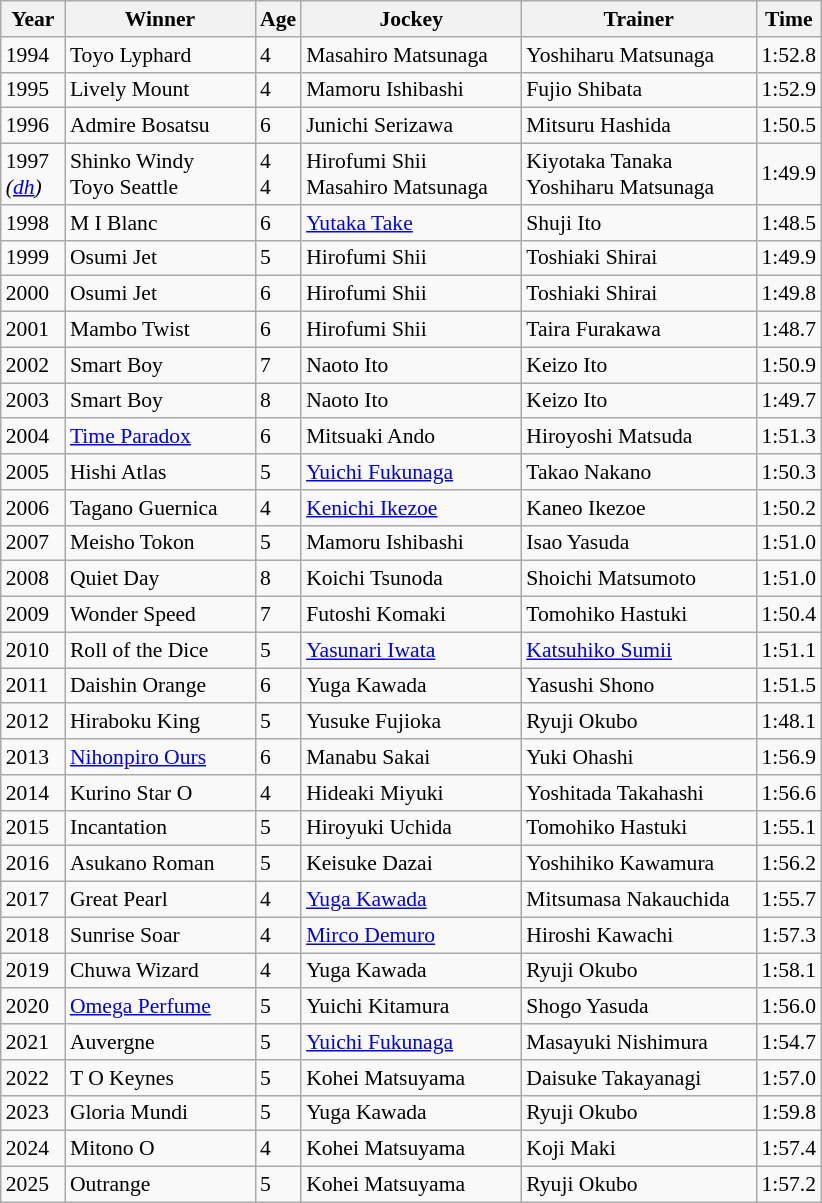<table class="wikitable sortable" style="font-size:90%">
<tr>
<th width="36px">Year<br></th>
<th width="120px">Winner<br></th>
<th>Age<br></th>
<th width="140px">Jockey<br></th>
<th width="150px">Trainer<br></th>
<th>Time<br></th>
</tr>
<tr>
<td>1994</td>
<td>Toyo Lyphard</td>
<td>4</td>
<td>Masahiro Matsunaga</td>
<td>Yoshiharu Matsunaga</td>
<td>1:52.8</td>
</tr>
<tr>
<td>1995</td>
<td>Lively Mount</td>
<td>4</td>
<td>Mamoru Ishibashi</td>
<td>Fujio Shibata</td>
<td>1:52.9</td>
</tr>
<tr>
<td>1996</td>
<td>Admire Bosatsu</td>
<td>6</td>
<td>Junichi Serizawa</td>
<td>Mitsuru Hashida</td>
<td>1:50.5</td>
</tr>
<tr>
<td>1997<br><em>(<a href='#'>dh</a>)</em></td>
<td>Shinko Windy<br>Toyo Seattle</td>
<td>4<br>4</td>
<td>Hirofumi Shii<br>Masahiro Matsunaga</td>
<td>Kiyotaka Tanaka<br>Yoshiharu Matsunaga</td>
<td>1:49.9</td>
</tr>
<tr>
<td>1998</td>
<td>M I Blanc</td>
<td>6</td>
<td><a href='#'>Yutaka Take</a></td>
<td>Shuji Ito</td>
<td>1:48.5</td>
</tr>
<tr>
<td>1999</td>
<td>Osumi Jet</td>
<td>5</td>
<td>Hirofumi Shii</td>
<td>Toshiaki Shirai</td>
<td>1:49.9</td>
</tr>
<tr>
<td>2000</td>
<td>Osumi Jet</td>
<td>6</td>
<td>Hirofumi Shii</td>
<td>Toshiaki Shirai</td>
<td>1:49.8</td>
</tr>
<tr>
<td>2001</td>
<td>Mambo Twist</td>
<td>6</td>
<td>Hirofumi Shii</td>
<td>Taira Furakawa</td>
<td>1:48.7</td>
</tr>
<tr>
<td>2002</td>
<td>Smart Boy</td>
<td>7</td>
<td>Naoto Ito</td>
<td>Keizo Ito</td>
<td>1:50.9</td>
</tr>
<tr>
<td>2003</td>
<td>Smart Boy</td>
<td>8</td>
<td>Naoto Ito</td>
<td>Keizo Ito</td>
<td>1:49.7</td>
</tr>
<tr>
<td>2004</td>
<td><a href='#'>Time Paradox</a></td>
<td>6</td>
<td>Mitsuaki Ando</td>
<td>Hiroyoshi Matsuda</td>
<td>1:51.3</td>
</tr>
<tr>
<td>2005</td>
<td>Hishi Atlas</td>
<td>5</td>
<td><a href='#'>Yuichi Fukunaga</a></td>
<td>Takao Nakano</td>
<td>1:50.3</td>
</tr>
<tr>
<td>2006</td>
<td>Tagano Guernica</td>
<td>4</td>
<td><a href='#'>Kenichi Ikezoe</a></td>
<td>Kaneo Ikezoe</td>
<td>1:50.2</td>
</tr>
<tr>
<td>2007</td>
<td>Meisho Tokon</td>
<td>5</td>
<td>Mamoru Ishibashi</td>
<td>Isao Yasuda</td>
<td>1:51.0</td>
</tr>
<tr>
<td>2008</td>
<td>Quiet Day</td>
<td>8</td>
<td>Koichi Tsunoda</td>
<td>Shoichi Matsumoto</td>
<td>1:51.0</td>
</tr>
<tr>
<td>2009</td>
<td>Wonder Speed</td>
<td>7</td>
<td>Futoshi Komaki</td>
<td>Tomohiko Hastuki</td>
<td>1:50.4</td>
</tr>
<tr>
<td>2010</td>
<td>Roll of the Dice</td>
<td>5</td>
<td><a href='#'>Yasunari Iwata</a></td>
<td><a href='#'>Katsuhiko Sumii</a></td>
<td>1:51.1</td>
</tr>
<tr>
<td>2011</td>
<td>Daishin Orange</td>
<td>6</td>
<td>Yuga Kawada</td>
<td>Yasushi Shono</td>
<td>1:51.5</td>
</tr>
<tr>
<td>2012</td>
<td>Hiraboku King</td>
<td>5</td>
<td>Yusuke Fujioka</td>
<td>Ryuji Okubo</td>
<td>1:48.1</td>
</tr>
<tr>
<td>2013</td>
<td><a href='#'>Nihonpiro Ours</a></td>
<td>6</td>
<td>Manabu Sakai</td>
<td>Yuki Ohashi</td>
<td>1:56.9</td>
</tr>
<tr>
<td>2014</td>
<td>Kurino Star O</td>
<td>4</td>
<td>Hideaki Miyuki</td>
<td>Yoshitada Takahashi</td>
<td>1:56.6</td>
</tr>
<tr>
<td>2015</td>
<td>Incantation</td>
<td>5</td>
<td>Hiroyuki Uchida</td>
<td>Tomohiko Hastuki</td>
<td>1:55.1</td>
</tr>
<tr>
<td>2016</td>
<td>Asukano Roman</td>
<td>5</td>
<td>Keisuke Dazai</td>
<td>Yoshihiko Kawamura</td>
<td>1:56.2</td>
</tr>
<tr>
<td>2017</td>
<td>Great Pearl</td>
<td>4</td>
<td><a href='#'>Yuga Kawada</a></td>
<td>Mitsumasa Nakauchida</td>
<td>1:55.7</td>
</tr>
<tr>
<td>2018</td>
<td>Sunrise Soar</td>
<td>4</td>
<td><a href='#'>Mirco Demuro</a></td>
<td>Hiroshi Kawachi</td>
<td>1:57.3</td>
</tr>
<tr>
<td>2019</td>
<td>Chuwa Wizard</td>
<td>4</td>
<td>Yuga Kawada</td>
<td>Ryuji Okubo</td>
<td>1:58.1</td>
</tr>
<tr>
<td>2020</td>
<td><a href='#'>Omega Perfume</a></td>
<td>5</td>
<td>Yuichi Kitamura</td>
<td>Shogo Yasuda</td>
<td>1:56.0</td>
</tr>
<tr>
<td>2021</td>
<td>Auvergne</td>
<td>5</td>
<td><a href='#'>Yuichi Fukunaga</a></td>
<td>Masayuki Nishimura</td>
<td>1:54.7</td>
</tr>
<tr>
<td>2022</td>
<td>T O Keynes</td>
<td>5</td>
<td>Kohei Matsuyama</td>
<td>Daisuke Takayanagi</td>
<td>1:57.0</td>
</tr>
<tr>
<td>2023</td>
<td>Gloria Mundi</td>
<td>5</td>
<td>Yuga Kawada</td>
<td>Ryuji Okubo</td>
<td>1:59.8</td>
</tr>
<tr>
<td>2024</td>
<td>Mitono O</td>
<td>4</td>
<td>Kohei Matsuyama</td>
<td>Koji Maki</td>
<td>1:57.4</td>
</tr>
<tr>
<td>2025</td>
<td>Outrange</td>
<td>5</td>
<td>Kohei Matsuyama</td>
<td>Ryuji Okubo</td>
<td>1:57.2</td>
</tr>
</table>
